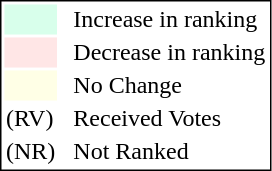<table style="border:1px solid black;">
<tr>
<td style="background:#D8FFEB; width:20px;"></td>
<td> </td>
<td>Increase in ranking</td>
</tr>
<tr>
<td style="background:#FFE6E6; width:20px;"></td>
<td> </td>
<td>Decrease in ranking</td>
</tr>
<tr>
<td style="background:#FFFFE6; width:20px;"></td>
<td> </td>
<td>No Change</td>
</tr>
<tr>
<td>(RV)</td>
<td> </td>
<td>Received Votes</td>
</tr>
<tr>
<td>(NR)</td>
<td> </td>
<td>Not Ranked</td>
</tr>
</table>
